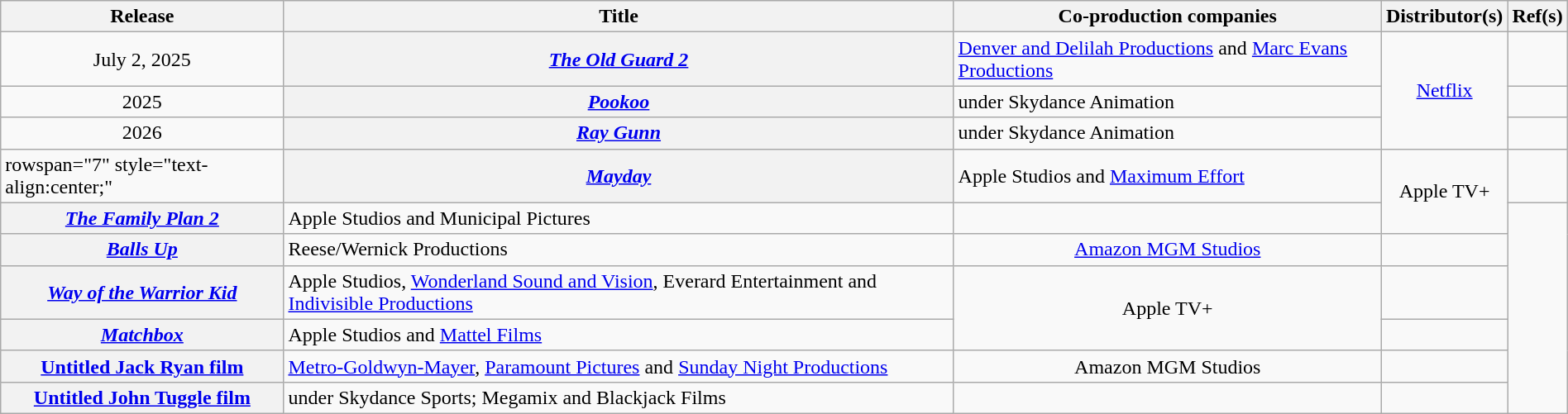<table class="wikitable plainrowheaders" style="width:100%;">
<tr>
<th>Release</th>
<th>Title</th>
<th>Co-production companies</th>
<th>Distributor(s)</th>
<th>Ref(s)</th>
</tr>
<tr>
<td style="text-align:center;">July 2, 2025</td>
<th scope="row"><em><a href='#'>The Old Guard 2</a></em></th>
<td><a href='#'>Denver and Delilah Productions</a> and <a href='#'>Marc Evans Productions</a></td>
<td rowspan="3" style="text-align:center;"><a href='#'>Netflix</a></td>
<td></td>
</tr>
<tr>
<td style="text-align:center;">2025</td>
<th scope="row"><em><a href='#'>Pookoo</a></em></th>
<td>under Skydance Animation</td>
<td></td>
</tr>
<tr>
<td style="text-align:center;">2026</td>
<th scope="row"><em><a href='#'>Ray Gunn</a></em></th>
<td>under Skydance Animation</td>
<td></td>
</tr>
<tr>
<td>rowspan="7" style="text-align:center;" </td>
<th scope="row"><em><a href='#'>Mayday</a></em></th>
<td>Apple Studios and <a href='#'>Maximum Effort</a></td>
<td rowspan="2" style="text-align:center;">Apple TV+</td>
<td></td>
</tr>
<tr>
<th scope="row"><em><a href='#'>The Family Plan 2</a></em></th>
<td>Apple Studios and Municipal Pictures</td>
<td></td>
</tr>
<tr>
<th scope="row"><em><a href='#'>Balls Up</a></em></th>
<td>Reese/Wernick Productions</td>
<td style="text-align:center;"><a href='#'>Amazon MGM Studios</a></td>
<td></td>
</tr>
<tr>
<th scope="row"><em><a href='#'>Way of the Warrior Kid</a></em></th>
<td>Apple Studios, <a href='#'>Wonderland Sound and Vision</a>, Everard Entertainment and <a href='#'>Indivisible Productions</a></td>
<td rowspan="2" style="text-align:center;">Apple TV+</td>
<td></td>
</tr>
<tr>
<th scope="row"><em><a href='#'>Matchbox</a></em></th>
<td>Apple Studios and <a href='#'>Mattel Films</a></td>
<td></td>
</tr>
<tr>
<th scope="row"><a href='#'>Untitled Jack Ryan film</a></th>
<td><a href='#'>Metro-Goldwyn-Mayer</a>, <a href='#'>Paramount Pictures</a> and <a href='#'>Sunday Night Productions</a></td>
<td style="text-align:center;">Amazon MGM Studios</td>
<td></td>
</tr>
<tr>
<th scope="row"><a href='#'>Untitled John Tuggle film</a></th>
<td>under Skydance Sports; Megamix and Blackjack Films</td>
<td></td>
<td></td>
</tr>
</table>
